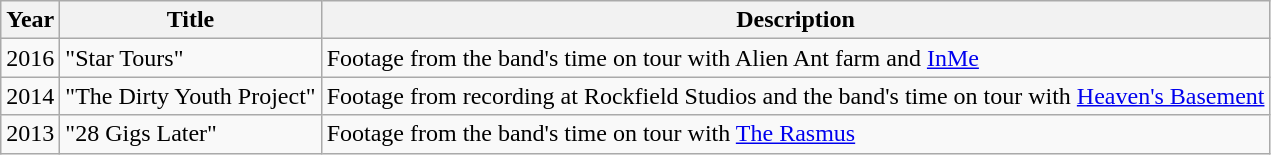<table class="wikitable">
<tr>
<th>Year</th>
<th>Title</th>
<th>Description</th>
</tr>
<tr>
<td>2016</td>
<td>"Star Tours"</td>
<td>Footage from the band's time on tour with Alien Ant farm and <a href='#'>InMe</a></td>
</tr>
<tr>
<td>2014</td>
<td>"The Dirty Youth Project"</td>
<td>Footage from recording at Rockfield Studios and the band's time on tour with <a href='#'>Heaven's Basement</a></td>
</tr>
<tr>
<td>2013</td>
<td>"28 Gigs Later"</td>
<td>Footage from the band's time on tour with <a href='#'>The Rasmus</a></td>
</tr>
</table>
